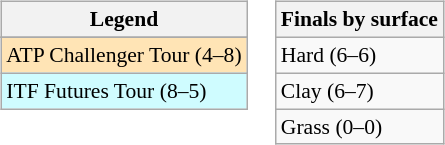<table>
<tr valign=top>
<td><br><table class=wikitable style=font-size:90%>
<tr>
<th>Legend</th>
</tr>
<tr bgcolor=e5d1cb>
</tr>
<tr bgcolor=moccasin>
<td>ATP Challenger Tour (4–8)</td>
</tr>
<tr bgcolor=cffcff>
<td>ITF Futures Tour (8–5)</td>
</tr>
</table>
</td>
<td><br><table class=wikitable style=font-size:90%>
<tr>
<th>Finals by surface</th>
</tr>
<tr>
<td>Hard (6–6)</td>
</tr>
<tr>
<td>Clay (6–7)</td>
</tr>
<tr>
<td>Grass (0–0)</td>
</tr>
</table>
</td>
</tr>
</table>
